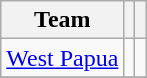<table class="wikitable sortable plainrowheaders" style="font-size:100%; display:inline-table; margin-right:1em;">
<tr>
<th scope=col>Team</th>
<th></th>
<th></th>
</tr>
<tr>
<td> <a href='#'>West Papua</a></td>
<td></td>
<td></td>
</tr>
<tr>
</tr>
</table>
